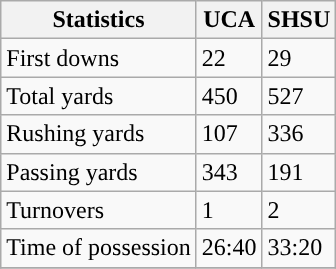<table class="wikitable">
<tr>
<th>Statistics</th>
<th>UCA</th>
<th>SHSU</th>
</tr>
<tr>
<td>First downs</td>
<td>22</td>
<td>29</td>
</tr>
<tr>
<td>Total yards</td>
<td>450</td>
<td>527</td>
</tr>
<tr>
<td>Rushing yards</td>
<td>107</td>
<td>336</td>
</tr>
<tr>
<td>Passing yards</td>
<td>343</td>
<td>191</td>
</tr>
<tr>
<td>Turnovers</td>
<td>1</td>
<td>2</td>
</tr>
<tr>
<td>Time of possession</td>
<td>26:40</td>
<td>33:20</td>
</tr>
<tr>
</tr>
</table>
